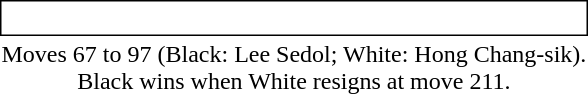<table style="margin:1em">
<tr>
<td style="border: solid thin; padding: 2px;"><br></td>
</tr>
<tr>
<td style="text-align:center">Moves 67 to 97 (Black: Lee Sedol; White: Hong Chang-sik).<br> Black wins when White resigns at move 211.</td>
</tr>
</table>
